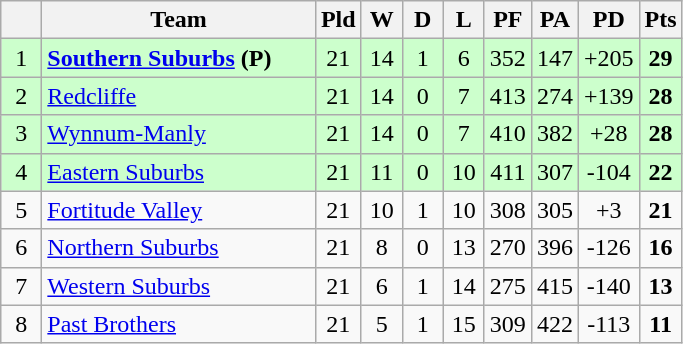<table class="wikitable" style="text-align:center;">
<tr>
<th width="20"></th>
<th width="175">Team</th>
<th width="20">Pld</th>
<th width="20">W</th>
<th width="20">D</th>
<th width="20">L</th>
<th width="20">PF</th>
<th width="20">PA</th>
<th width="20">PD</th>
<th width="20">Pts</th>
</tr>
<tr style="background: #ccffcc;">
<td>1</td>
<td style="text-align:left;"><strong> <a href='#'>Southern Suburbs</a> (P)</strong></td>
<td>21</td>
<td>14</td>
<td>1</td>
<td>6</td>
<td>352</td>
<td>147</td>
<td>+205</td>
<td><strong>29</strong></td>
</tr>
<tr style="background: #ccffcc;">
<td>2</td>
<td style="text-align:left;"> <a href='#'>Redcliffe</a></td>
<td>21</td>
<td>14</td>
<td>0</td>
<td>7</td>
<td>413</td>
<td>274</td>
<td>+139</td>
<td><strong>28</strong></td>
</tr>
<tr style="background: #ccffcc;">
<td>3</td>
<td style="text-align:left;"> <a href='#'>Wynnum-Manly</a></td>
<td>21</td>
<td>14</td>
<td>0</td>
<td>7</td>
<td>410</td>
<td>382</td>
<td>+28</td>
<td><strong>28</strong></td>
</tr>
<tr style="background: #ccffcc;">
<td>4</td>
<td style="text-align:left;"> <a href='#'>Eastern Suburbs</a></td>
<td>21</td>
<td>11</td>
<td>0</td>
<td>10</td>
<td>411</td>
<td>307</td>
<td>-104</td>
<td><strong>22</strong></td>
</tr>
<tr>
<td>5</td>
<td style="text-align:left;"> <a href='#'>Fortitude Valley</a></td>
<td>21</td>
<td>10</td>
<td>1</td>
<td>10</td>
<td>308</td>
<td>305</td>
<td>+3</td>
<td><strong>21</strong></td>
</tr>
<tr>
<td>6</td>
<td style="text-align:left;"> <a href='#'>Northern Suburbs</a></td>
<td>21</td>
<td>8</td>
<td>0</td>
<td>13</td>
<td>270</td>
<td>396</td>
<td>-126</td>
<td><strong>16</strong></td>
</tr>
<tr>
<td>7</td>
<td style="text-align:left;"> <a href='#'>Western Suburbs</a></td>
<td>21</td>
<td>6</td>
<td>1</td>
<td>14</td>
<td>275</td>
<td>415</td>
<td>-140</td>
<td><strong>13</strong></td>
</tr>
<tr>
<td>8</td>
<td style="text-align:left;"> <a href='#'>Past Brothers</a></td>
<td>21</td>
<td>5</td>
<td>1</td>
<td>15</td>
<td>309</td>
<td>422</td>
<td>-113</td>
<td><strong>11</strong></td>
</tr>
</table>
